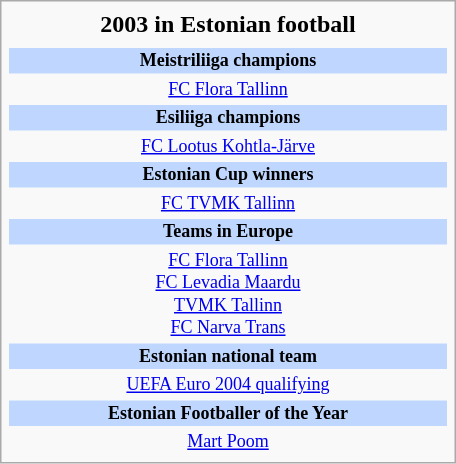<table class="infobox football" style="width: 19em; text-align: center;">
<tr>
<th colspan=3 style="font-size: 16px;">2003 in Estonian football</th>
</tr>
<tr>
<td colspan=3 style="font-size: 12px; line-height: 14px;"><span></span></td>
</tr>
<tr>
<td colspan=3 style="font-size: 12px; background: #BFD7FF;"><strong>Meistriliiga champions</strong></td>
</tr>
<tr>
<td colspan=3 style="font-size: 12px;"><a href='#'>FC Flora Tallinn</a></td>
</tr>
<tr>
<td colspan=3 style="font-size: 12px; background: #BFD7FF;"><strong>Esiliiga champions</strong></td>
</tr>
<tr>
<td colspan=3 style="font-size: 12px;"><a href='#'>FC Lootus Kohtla-Järve</a></td>
</tr>
<tr>
<td colspan=3 style="font-size: 12px; background: #BFD7FF;"><strong>Estonian Cup winners</strong></td>
</tr>
<tr>
<td colspan=3 style="font-size: 12px;"><a href='#'>FC TVMK Tallinn</a></td>
</tr>
<tr>
<td colspan=3 style="font-size: 12px; background: #BFD7FF;"><strong>Teams in Europe</strong></td>
</tr>
<tr>
<td colspan=3 style="font-size: 12px;"><a href='#'>FC Flora Tallinn</a><br> <a href='#'>FC Levadia Maardu</a><br><a href='#'>TVMK Tallinn</a><br><a href='#'>FC Narva Trans</a></td>
</tr>
<tr>
<td colspan=3 style="font-size: 12px; background: #BFD7FF;"><strong>Estonian national team</strong></td>
</tr>
<tr>
<td colspan=3 style="font-size: 12px;"><a href='#'>UEFA Euro 2004 qualifying</a></td>
</tr>
<tr>
<td colspan=3 style="font-size: 12px; background: #BFD7FF;"><strong>Estonian Footballer of the Year</strong></td>
</tr>
<tr>
<td colspan=3 style="font-size: 12px;"><a href='#'>Mart Poom</a></td>
</tr>
</table>
